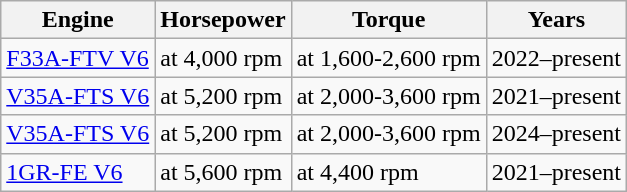<table class="wikitable">
<tr>
<th>Engine</th>
<th>Horsepower</th>
<th>Torque</th>
<th>Years</th>
</tr>
<tr>
<td><a href='#'>F33A-FTV V6</a> </td>
<td> at 4,000 rpm</td>
<td> at 1,600-2,600 rpm</td>
<td>2022–present</td>
</tr>
<tr>
<td><a href='#'>V35A-FTS V6</a> </td>
<td> at 5,200 rpm</td>
<td> at 2,000-3,600 rpm</td>
<td>2021–present</td>
</tr>
<tr>
<td><a href='#'>V35A-FTS V6</a> </td>
<td> at 5,200 rpm</td>
<td> at 2,000-3,600 rpm</td>
<td>2024–present</td>
</tr>
<tr>
<td><a href='#'>1GR-FE V6</a> </td>
<td> at 5,600 rpm</td>
<td> at 4,400 rpm</td>
<td>2021–present</td>
</tr>
</table>
